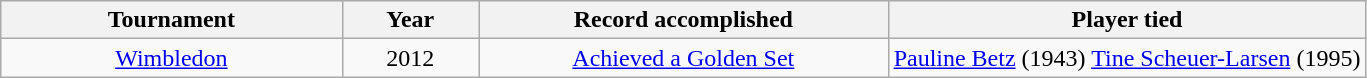<table class="wikitable">
<tr style="background:#efefef; font-size:100%; text-align:center;">
<th style="width:25%">Tournament</th>
<th style="width:10%">Year</th>
<th style="width:30%">Record accomplished</th>
<th style="width:35%">Player tied</th>
</tr>
<tr>
<td style="text-align:center;"><a href='#'>Wimbledon</a></td>
<td style="text-align:center;">2012</td>
<td style="text-align:center;"><a href='#'>Achieved a Golden Set</a></td>
<td><a href='#'>Pauline Betz</a> (1943)  <a href='#'>Tine Scheuer-Larsen</a> (1995)</td>
</tr>
</table>
